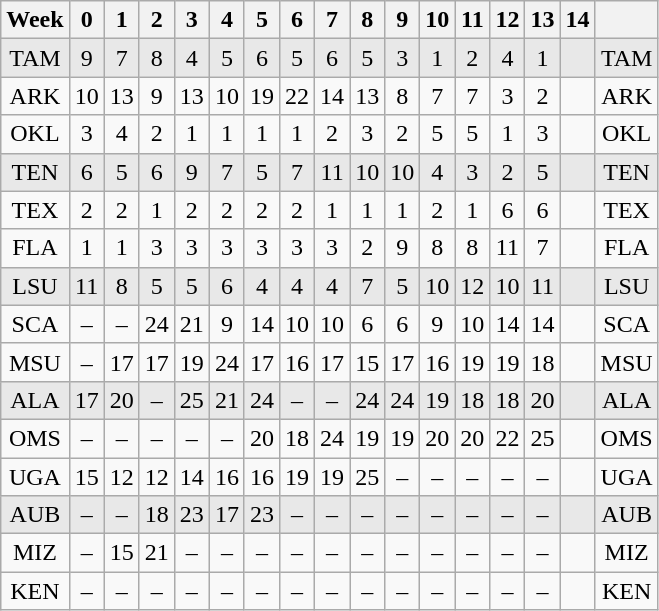<table class="wikitable sortable" style="text-align:center">
<tr>
<th>Week</th>
<th>0</th>
<th>1</th>
<th>2</th>
<th>3</th>
<th>4</th>
<th>5</th>
<th>6</th>
<th>7</th>
<th>8</th>
<th>9</th>
<th>10</th>
<th>11</th>
<th>12</th>
<th>13</th>
<th>14</th>
<th class=unsortable></th>
</tr>
<tr style="background-color:#E8E8E8">
<td data-sort-value=TEX2>TAM</td>
<td>9</td>
<td>7</td>
<td>8</td>
<td>4</td>
<td>5</td>
<td>6</td>
<td>5</td>
<td>6</td>
<td>5</td>
<td>3</td>
<td>1</td>
<td>2</td>
<td>4</td>
<td>1</td>
<td></td>
<td>TAM</td>
</tr>
<tr>
<td>ARK</td>
<td>10</td>
<td>13</td>
<td>9</td>
<td>13</td>
<td>10</td>
<td>19</td>
<td>22</td>
<td>14</td>
<td>13</td>
<td>8</td>
<td>7</td>
<td>7</td>
<td>3</td>
<td>2</td>
<td></td>
<td>ARK</td>
</tr>
<tr>
<td>OKL</td>
<td>3</td>
<td>4</td>
<td>2</td>
<td>1</td>
<td>1</td>
<td>1</td>
<td>1</td>
<td>2</td>
<td>3</td>
<td>2</td>
<td>5</td>
<td>5</td>
<td>1</td>
<td>3</td>
<td></td>
<td>OKL</td>
</tr>
<tr style="background-color:#E8E8E8">
<td>TEN</td>
<td>6</td>
<td>5</td>
<td>6</td>
<td>9</td>
<td>7</td>
<td>5</td>
<td>7</td>
<td>11</td>
<td>10</td>
<td>10</td>
<td>4</td>
<td>3</td>
<td>2</td>
<td>5</td>
<td></td>
<td>TEN</td>
</tr>
<tr>
<td data-sort-value=TEX1>TEX</td>
<td>2</td>
<td>2</td>
<td>1</td>
<td>2</td>
<td>2</td>
<td>2</td>
<td>2</td>
<td>1</td>
<td>1</td>
<td>1</td>
<td>2</td>
<td>1</td>
<td>6</td>
<td>6</td>
<td></td>
<td>TEX</td>
</tr>
<tr>
<td>FLA</td>
<td>1</td>
<td>1</td>
<td>3</td>
<td>3</td>
<td>3</td>
<td>3</td>
<td>3</td>
<td>3</td>
<td>2</td>
<td>9</td>
<td>8</td>
<td>8</td>
<td>11</td>
<td>7</td>
<td></td>
<td>FLA</td>
</tr>
<tr style="background-color:#E8E8E8">
<td>LSU</td>
<td>11</td>
<td>8</td>
<td>5</td>
<td>5</td>
<td>6</td>
<td>4</td>
<td>4</td>
<td>4</td>
<td>7</td>
<td>5</td>
<td>10</td>
<td>12</td>
<td>10</td>
<td>11</td>
<td></td>
<td>LSU</td>
</tr>
<tr>
<td>SCA</td>
<td data-sort-value=26>–</td>
<td data-sort-value=26>–</td>
<td>24</td>
<td>21</td>
<td>9</td>
<td>14</td>
<td>10</td>
<td>10</td>
<td>6</td>
<td>6</td>
<td>9</td>
<td>10</td>
<td>14</td>
<td>14</td>
<td></td>
<td>SCA</td>
</tr>
<tr>
<td>MSU</td>
<td data-sort-value=28>–</td>
<td>17</td>
<td>17</td>
<td>19</td>
<td>24</td>
<td>17</td>
<td>16</td>
<td>17</td>
<td>15</td>
<td>17</td>
<td>16</td>
<td>19</td>
<td>19</td>
<td>18</td>
<td></td>
<td>MSU</td>
</tr>
<tr style="background-color:#E8E8E8">
<td>ALA</td>
<td>17</td>
<td>20</td>
<td data-sort-value=27>–</td>
<td>25</td>
<td>21</td>
<td>24</td>
<td data-sort-value=27>–</td>
<td data-sort-value=27>–</td>
<td>24</td>
<td>24</td>
<td>19</td>
<td>18</td>
<td>18</td>
<td>20</td>
<td></td>
<td>ALA</td>
</tr>
<tr>
<td>OMS</td>
<td data-sort-value=29>–</td>
<td data-sort-value=29>–</td>
<td data-sort-value=29>–</td>
<td data-sort-value=29>–</td>
<td data-sort-value=29>–</td>
<td>20</td>
<td>18</td>
<td>24</td>
<td>19</td>
<td>19</td>
<td>20</td>
<td>20</td>
<td>22</td>
<td>25</td>
<td></td>
<td>OMS</td>
</tr>
<tr>
<td data-sort-value=G>UGA</td>
<td>15</td>
<td>12</td>
<td>12</td>
<td>14</td>
<td>16</td>
<td>16</td>
<td>19</td>
<td>19</td>
<td>25</td>
<td data-sort-value=30>–</td>
<td data-sort-value=30>–</td>
<td data-sort-value=30>–</td>
<td data-sort-value=30>–</td>
<td data-sort-value=30>–</td>
<td></td>
<td>UGA</td>
</tr>
<tr style="background-color:#E8E8E8">
<td>AUB</td>
<td data-sort-value=31>–</td>
<td data-sort-value=31>–</td>
<td>18</td>
<td>23</td>
<td>17</td>
<td>23</td>
<td data-sort-value=31>–</td>
<td data-sort-value=31>–</td>
<td data-sort-value=31>–</td>
<td data-sort-value=31>–</td>
<td data-sort-value=31>–</td>
<td data-sort-value=31>–</td>
<td data-sort-value=31>–</td>
<td data-sort-value=31>–</td>
<td></td>
<td>AUB</td>
</tr>
<tr>
<td data-sort-value=MO>MIZ</td>
<td data-sort-value=32>–</td>
<td>15</td>
<td>21</td>
<td data-sort-value=32>–</td>
<td data-sort-value=32>–</td>
<td data-sort-value=32>–</td>
<td data-sort-value=32>–</td>
<td data-sort-value=32>–</td>
<td data-sort-value=32>–</td>
<td data-sort-value=32>–</td>
<td data-sort-value=32>–</td>
<td data-sort-value=32>–</td>
<td data-sort-value=32>–</td>
<td data-sort-value=32>–</td>
<td></td>
<td>MIZ</td>
</tr>
<tr>
<td>KEN</td>
<td data-sort-value=33>–</td>
<td data-sort-value=33>–</td>
<td data-sort-value=33>–</td>
<td data-sort-value=33>–</td>
<td data-sort-value=33>–</td>
<td data-sort-value=33>–</td>
<td data-sort-value=33>–</td>
<td data-sort-value=33>–</td>
<td data-sort-value=33>–</td>
<td data-sort-value=33>–</td>
<td data-sort-value=33>–</td>
<td data-sort-value=33>–</td>
<td data-sort-value=33>–</td>
<td data-sort-value=33>–</td>
<td></td>
<td>KEN</td>
</tr>
</table>
